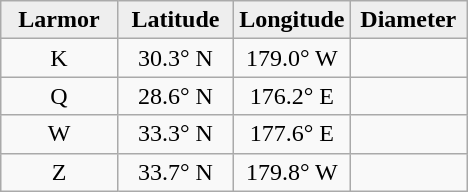<table class="wikitable">
<tr>
<th width="25%" style="background:#eeeeee;">Larmor</th>
<th width="25%" style="background:#eeeeee;">Latitude</th>
<th width="25%" style="background:#eeeeee;">Longitude</th>
<th width="25%" style="background:#eeeeee;">Diameter</th>
</tr>
<tr>
<td align="center">K</td>
<td align="center">30.3° N</td>
<td align="center">179.0° W</td>
<td align="center"></td>
</tr>
<tr>
<td align="center">Q</td>
<td align="center">28.6° N</td>
<td align="center">176.2° E</td>
<td align="center"></td>
</tr>
<tr>
<td align="center">W</td>
<td align="center">33.3° N</td>
<td align="center">177.6° E</td>
<td align="center"></td>
</tr>
<tr>
<td align="center">Z</td>
<td align="center">33.7° N</td>
<td align="center">179.8° W</td>
<td align="center"></td>
</tr>
</table>
